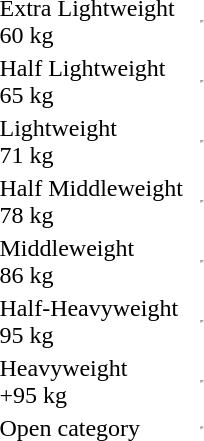<table>
<tr>
<td>Extra Lightweight <br> 60 kg <br> </td>
<td></td>
<td></td>
<td> <hr> </td>
</tr>
<tr>
<td>Half Lightweight <br> 65 kg <br> </td>
<td></td>
<td></td>
<td> <hr> </td>
</tr>
<tr>
<td>Lightweight <br> 71 kg <br> </td>
<td></td>
<td></td>
<td> <hr> </td>
</tr>
<tr>
<td>Half Middleweight <br> 78 kg <br> </td>
<td></td>
<td></td>
<td> <hr> </td>
</tr>
<tr>
<td>Middleweight <br> 86 kg <br> </td>
<td></td>
<td></td>
<td> <hr> </td>
</tr>
<tr>
<td>Half-Heavyweight <br> 95 kg <br> </td>
<td></td>
<td></td>
<td> <hr> </td>
</tr>
<tr>
<td>Heavyweight <br> +95 kg <br> </td>
<td></td>
<td></td>
<td> <hr> </td>
</tr>
<tr>
<td>Open category <br> </td>
<td></td>
<td></td>
<td> <hr> </td>
</tr>
</table>
